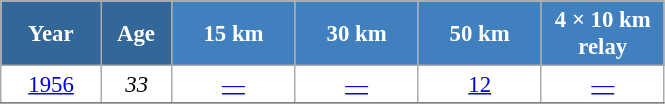<table class="wikitable" style="font-size:95%; text-align:center; border:grey solid 1px; border-collapse:collapse; background:#ffffff;">
<tr>
<th style="background-color:#369; color:white; width:60px;"> Year </th>
<th style="background-color:#369; color:white; width:40px;"> Age </th>
<th style="background-color:#4180be; color:white; width:75px;"> 15 km </th>
<th style="background-color:#4180be; color:white; width:75px;"> 30 km </th>
<th style="background-color:#4180be; color:white; width:75px;"> 50 km </th>
<th style="background-color:#4180be; color:white; width:75px;"> 4 × 10 km <br> relay </th>
</tr>
<tr>
<td><a href='#'>1956</a></td>
<td><em>33</em></td>
<td><a href='#'>—</a></td>
<td><a href='#'>—</a></td>
<td><a href='#'>12</a></td>
<td><a href='#'>—</a></td>
</tr>
<tr>
</tr>
</table>
